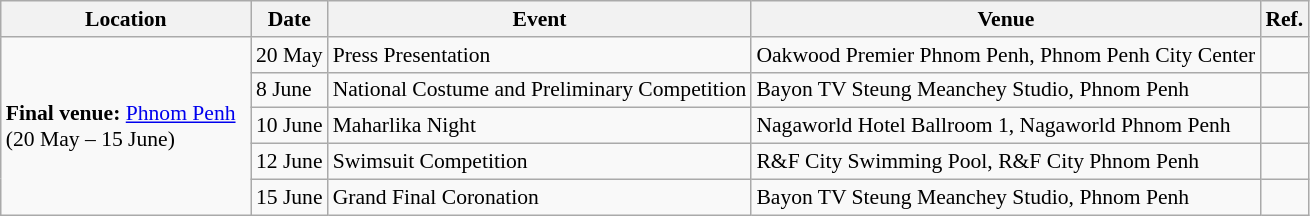<table class="wikitable" style="font-size: 90%";>
<tr>
<th width=160>Location</th>
<th>Date</th>
<th>Event</th>
<th>Venue</th>
<th>Ref.</th>
</tr>
<tr>
<td rowspan=5><strong>Final venue:</strong> <a href='#'>Phnom Penh</a><br>(20 May – 15 June)</td>
<td>20 May</td>
<td>Press Presentation</td>
<td>Oakwood Premier Phnom Penh, Phnom Penh City Center</td>
<td align=center></td>
</tr>
<tr>
<td>8 June</td>
<td>National Costume and Preliminary Competition</td>
<td>Bayon TV Steung Meanchey Studio, Phnom Penh</td>
<td align=center></td>
</tr>
<tr>
<td>10 June</td>
<td>Maharlika Night</td>
<td>Nagaworld Hotel Ballroom 1, Nagaworld Phnom Penh</td>
<td align=center></td>
</tr>
<tr>
<td>12 June</td>
<td>Swimsuit Competition</td>
<td>R&F City Swimming Pool, R&F City Phnom Penh</td>
<td align=center></td>
</tr>
<tr>
<td>15 June</td>
<td>Grand Final Coronation</td>
<td>Bayon TV Steung Meanchey Studio, Phnom Penh</td>
<td align=center></td>
</tr>
</table>
